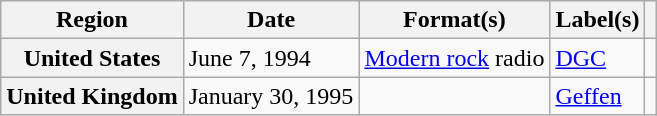<table class="wikitable plainrowheaders">
<tr>
<th scope="col">Region</th>
<th scope="col">Date</th>
<th scope="col">Format(s)</th>
<th scope="col">Label(s)</th>
<th scope="col"></th>
</tr>
<tr>
<th scope="row">United States</th>
<td>June 7, 1994</td>
<td><a href='#'>Modern rock</a> radio</td>
<td><a href='#'>DGC</a></td>
<td></td>
</tr>
<tr>
<th scope="row">United Kingdom</th>
<td>January 30, 1995</td>
<td></td>
<td><a href='#'>Geffen</a></td>
<td></td>
</tr>
</table>
